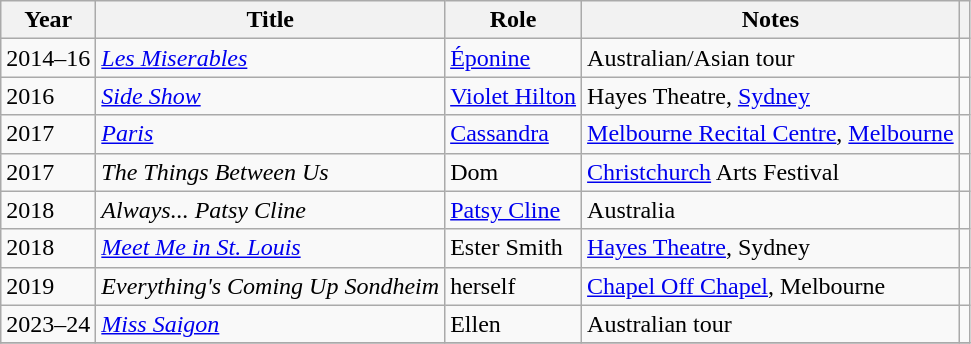<table class="wikitable sortable">
<tr>
<th>Year</th>
<th>Title</th>
<th>Role</th>
<th>Notes</th>
<th class=unsortable></th>
</tr>
<tr>
<td>2014–16</td>
<td><em><a href='#'>Les Miserables</a></em></td>
<td><a href='#'>Éponine</a></td>
<td>Australian/Asian tour</td>
<td></td>
</tr>
<tr>
<td>2016</td>
<td><em><a href='#'>Side Show</a></em></td>
<td><a href='#'>Violet Hilton</a></td>
<td>Hayes Theatre, <a href='#'>Sydney</a></td>
<td></td>
</tr>
<tr>
<td>2017</td>
<td><em><a href='#'>Paris</a></em></td>
<td><a href='#'>Cassandra</a></td>
<td><a href='#'>Melbourne Recital Centre</a>, <a href='#'>Melbourne</a></td>
<td></td>
</tr>
<tr>
<td>2017</td>
<td><em>The Things Between Us</em></td>
<td>Dom</td>
<td><a href='#'>Christchurch</a> Arts Festival</td>
<td></td>
</tr>
<tr>
<td>2018</td>
<td><em>Always... Patsy Cline</em></td>
<td><a href='#'>Patsy Cline</a></td>
<td>Australia</td>
<td></td>
</tr>
<tr>
<td>2018</td>
<td><em><a href='#'>Meet Me in St. Louis</a></em></td>
<td>Ester Smith</td>
<td><a href='#'>Hayes Theatre</a>, Sydney</td>
<td></td>
</tr>
<tr>
<td>2019</td>
<td><em>Everything's Coming Up Sondheim</em></td>
<td>herself</td>
<td><a href='#'>Chapel Off Chapel</a>, Melbourne</td>
<td></td>
</tr>
<tr>
<td>2023–24</td>
<td><em><a href='#'>Miss Saigon</a></em></td>
<td>Ellen</td>
<td>Australian tour</td>
<td></td>
</tr>
<tr>
</tr>
</table>
